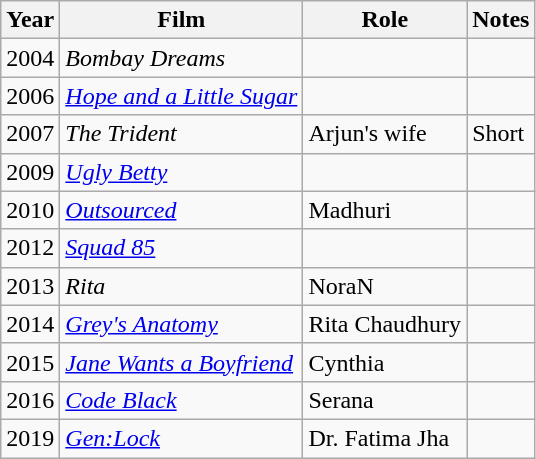<table class="wikitable">
<tr>
<th>Year</th>
<th>Film</th>
<th>Role</th>
<th>Notes</th>
</tr>
<tr>
<td>2004</td>
<td><em>Bombay Dreams</em></td>
<td></td>
<td></td>
</tr>
<tr>
<td>2006</td>
<td><em><a href='#'>Hope and a Little Sugar</a></em></td>
<td></td>
<td></td>
</tr>
<tr>
<td>2007</td>
<td><em>The Trident</em></td>
<td>Arjun's wife</td>
<td>Short</td>
</tr>
<tr>
<td>2009</td>
<td><em><a href='#'>Ugly Betty</a></em></td>
<td></td>
<td></td>
</tr>
<tr>
<td>2010</td>
<td><a href='#'><em>Outsourced</em></a></td>
<td>Madhuri</td>
<td></td>
</tr>
<tr>
<td>2012</td>
<td><em><a href='#'>Squad 85</a></em></td>
<td></td>
<td></td>
</tr>
<tr>
<td>2013</td>
<td><em>Rita</em></td>
<td>NoraN</td>
<td></td>
</tr>
<tr>
<td>2014</td>
<td><em><a href='#'>Grey's Anatomy</a></em></td>
<td>Rita Chaudhury</td>
<td></td>
</tr>
<tr>
<td>2015</td>
<td><em><a href='#'>Jane Wants a Boyfriend</a></em></td>
<td>Cynthia</td>
<td></td>
</tr>
<tr>
<td>2016</td>
<td><a href='#'><em>Code Black</em></a></td>
<td>Serana</td>
<td></td>
</tr>
<tr>
<td>2019</td>
<td><em><a href='#'>Gen:Lock</a></em></td>
<td>Dr. Fatima Jha</td>
<td></td>
</tr>
</table>
